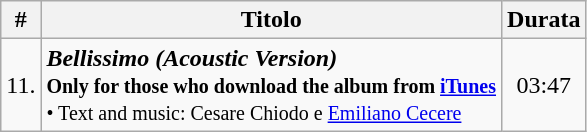<table class="wikitable">
<tr>
<th>#</th>
<th>Titolo</th>
<th>Durata</th>
</tr>
<tr>
<td>11.</td>
<td align="left"><strong><em>Bellissimo (Acoustic Version)</em></strong><br><small><strong>Only for those who download the album from <a href='#'>iTunes</a></strong><br>
• Text and music: Cesare Chiodo e <a href='#'>Emiliano Cecere</a></small></td>
<td style="text-align:center;">03:47</td>
</tr>
</table>
